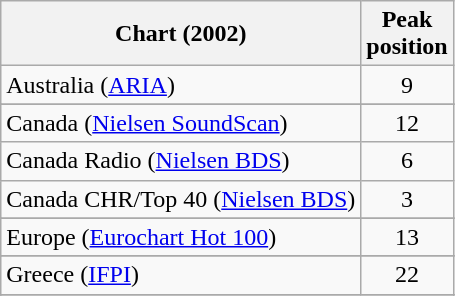<table class="wikitable sortable">
<tr>
<th>Chart (2002)</th>
<th>Peak<br>position</th>
</tr>
<tr>
<td>Australia (<a href='#'>ARIA</a>)</td>
<td align="center">9</td>
</tr>
<tr>
</tr>
<tr>
</tr>
<tr>
</tr>
<tr>
<td>Canada (<a href='#'>Nielsen SoundScan</a>)</td>
<td align="center">12</td>
</tr>
<tr>
<td>Canada Radio (<a href='#'>Nielsen BDS</a>)</td>
<td align="center">6</td>
</tr>
<tr>
<td>Canada CHR/Top 40 (<a href='#'>Nielsen BDS</a>)</td>
<td align="center">3</td>
</tr>
<tr>
</tr>
<tr>
<td>Europe (<a href='#'>Eurochart Hot 100</a>)</td>
<td align="center">13</td>
</tr>
<tr>
</tr>
<tr>
</tr>
<tr>
<td>Greece (<a href='#'>IFPI</a>)</td>
<td align="center">22</td>
</tr>
<tr>
</tr>
<tr>
</tr>
<tr>
</tr>
<tr>
</tr>
<tr>
</tr>
<tr>
</tr>
<tr>
</tr>
<tr>
</tr>
<tr>
</tr>
<tr>
</tr>
<tr>
</tr>
<tr>
</tr>
<tr>
</tr>
<tr>
</tr>
</table>
